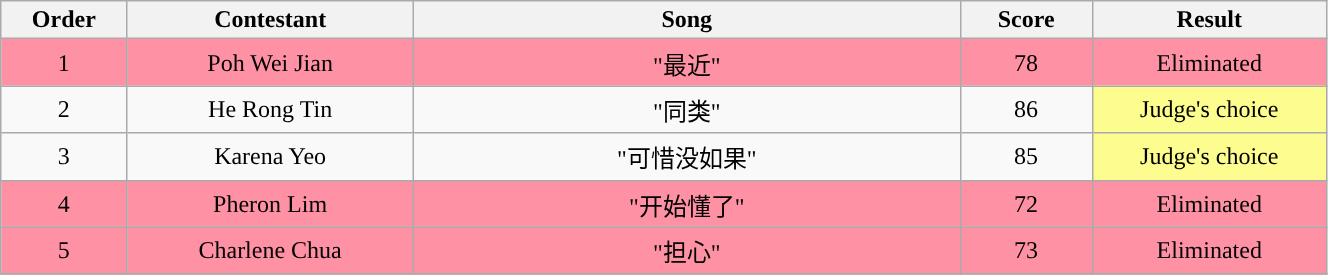<table class="wikitable" style="text-align:center; width:70%;">
<tr>
<th scope="col" style="width:4%;">Order</th>
<th scope="col" style="width:11%;">Contestant</th>
<th scope="col" style="width:21%;">Song</th>
<th scope="col" style="width:5%;">Score</th>
<th scope="col" style="width:9%;">Result</th>
</tr>
<tr style="background:#FF91A4;">
<td>1</td>
<td>Poh Wei Jian</td>
<td>"最近"</td>
<td>78</td>
<td>Eliminated</td>
</tr>
<tr>
<td>2</td>
<td>He Rong Tin</td>
<td>"同类"</td>
<td>86</td>
<td style="background:#fdfc8f;">Judge's choice</td>
</tr>
<tr>
<td>3</td>
<td>Karena Yeo</td>
<td>"可惜没如果"</td>
<td>85</td>
<td style="background:#fdfc8f;">Judge's choice</td>
</tr>
<tr style="background:#FF91A4;">
<td>4</td>
<td>Pheron Lim</td>
<td>"开始懂了"</td>
<td>72</td>
<td>Eliminated</td>
</tr>
<tr style="background:#FF91A4;">
<td>5</td>
<td>Charlene Chua</td>
<td>"担心"</td>
<td>73</td>
<td>Eliminated</td>
</tr>
<tr>
</tr>
</table>
